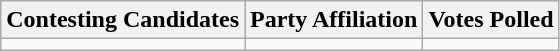<table class="wikitable sortable">
<tr>
<th>Contesting Candidates</th>
<th>Party Affiliation</th>
<th>Votes Polled</th>
</tr>
<tr>
<td></td>
<td></td>
<td></td>
</tr>
</table>
